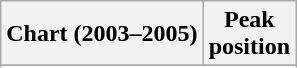<table class="wikitable sortable plainrowheaders" style="text-align:center">
<tr>
<th scope="col">Chart (2003–2005)</th>
<th scope="col">Peak<br>position</th>
</tr>
<tr>
</tr>
<tr>
</tr>
<tr>
</tr>
<tr>
</tr>
<tr>
</tr>
<tr>
</tr>
<tr>
</tr>
<tr>
</tr>
</table>
